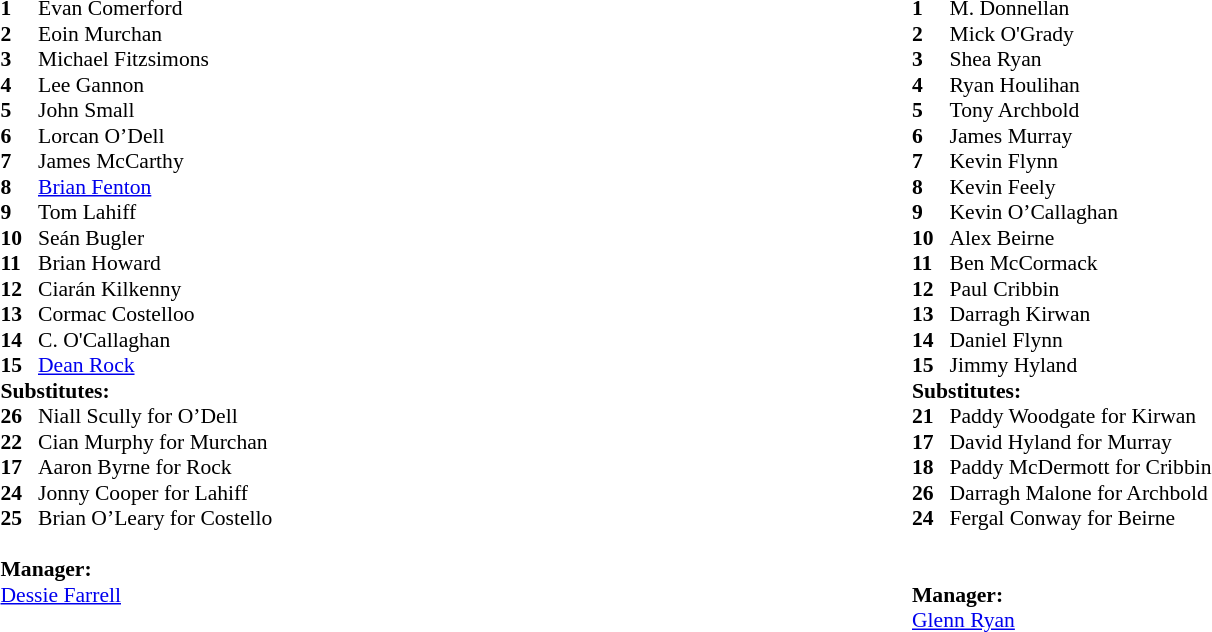<table style="width:75%;">
<tr>
<td style="vertical-align:top; width:50%;"><br><table style="font-size: 90%" cellspacing="0" cellpadding="0">
<tr>
<th width=25></th>
</tr>
<tr>
<td><strong>1</strong></td>
<td>Evan Comerford</td>
</tr>
<tr>
<td><strong>2</strong></td>
<td>Eoin Murchan</td>
</tr>
<tr>
<td><strong>3</strong></td>
<td>Michael Fitzsimons</td>
</tr>
<tr>
<td><strong>4</strong></td>
<td>Lee Gannon</td>
</tr>
<tr>
<td><strong>5</strong></td>
<td>John Small</td>
</tr>
<tr>
<td><strong>6</strong></td>
<td>Lorcan O’Dell</td>
</tr>
<tr>
<td><strong>7</strong></td>
<td>James McCarthy</td>
</tr>
<tr>
<td><strong>8</strong></td>
<td><a href='#'>Brian Fenton</a></td>
</tr>
<tr>
<td><strong>9</strong></td>
<td>Tom Lahiff</td>
</tr>
<tr>
<td><strong>10</strong></td>
<td>Seán Bugler</td>
</tr>
<tr>
<td><strong>11</strong></td>
<td>Brian Howard</td>
</tr>
<tr>
<td><strong>12</strong></td>
<td>Ciarán Kilkenny</td>
</tr>
<tr>
<td><strong>13</strong></td>
<td>Cormac Costelloo</td>
</tr>
<tr>
<td><strong>14</strong></td>
<td>C. O'Callaghan</td>
</tr>
<tr>
<td><strong>15</strong></td>
<td><a href='#'>Dean Rock</a></td>
</tr>
<tr>
<td colspan=3><strong>Substitutes:</strong></td>
</tr>
<tr>
<td><strong>26</strong></td>
<td>Niall Scully for O’Dell</td>
</tr>
<tr>
<td><strong>22</strong></td>
<td>Cian Murphy for Murchan</td>
</tr>
<tr>
<td><strong>17</strong></td>
<td>Aaron Byrne for Rock</td>
</tr>
<tr>
<td><strong>24</strong></td>
<td>Jonny Cooper for Lahiff</td>
</tr>
<tr>
<td><strong>25</strong></td>
<td>Brian O’Leary for Costello</td>
</tr>
<tr>
<td colspan=3><br><strong>Manager:</strong></td>
</tr>
<tr>
<td colspan="4"><a href='#'>Dessie Farrell</a></td>
</tr>
</table>
</td>
<td style="vertical-align:top; width:50%"><br><table style="font-size: 90%" cellspacing="0" cellpadding="0" align=center>
<tr>
<th width="25"></th>
</tr>
<tr>
<td><strong>1</strong></td>
<td>M. Donnellan</td>
</tr>
<tr>
<td><strong>2</strong></td>
<td>Mick O'Grady</td>
</tr>
<tr>
<td><strong>3</strong></td>
<td>Shea Ryan</td>
</tr>
<tr>
<td><strong>4</strong></td>
<td>Ryan Houlihan</td>
</tr>
<tr>
<td><strong>5</strong></td>
<td>Tony Archbold</td>
</tr>
<tr>
<td><strong>6</strong></td>
<td>James Murray</td>
</tr>
<tr>
<td><strong>7</strong></td>
<td>Kevin Flynn</td>
</tr>
<tr>
<td><strong>8</strong></td>
<td>Kevin Feely</td>
</tr>
<tr>
<td><strong>9</strong></td>
<td>Kevin O’Callaghan</td>
</tr>
<tr>
<td><strong>10</strong></td>
<td>Alex Beirne</td>
</tr>
<tr>
<td><strong>11</strong></td>
<td>Ben McCormack</td>
</tr>
<tr>
<td><strong>12</strong></td>
<td>Paul Cribbin</td>
</tr>
<tr>
<td><strong>13</strong></td>
<td>Darragh Kirwan</td>
</tr>
<tr>
<td><strong>14</strong></td>
<td>Daniel Flynn</td>
</tr>
<tr>
<td><strong>15</strong></td>
<td>Jimmy Hyland</td>
</tr>
<tr>
<td colspan=3><strong>Substitutes:</strong></td>
</tr>
<tr>
<td><strong>21</strong></td>
<td>Paddy Woodgate for Kirwan</td>
</tr>
<tr>
<td><strong>17</strong></td>
<td>David Hyland for Murray</td>
</tr>
<tr>
<td><strong>18</strong></td>
<td>Paddy McDermott for Cribbin</td>
</tr>
<tr>
<td><strong>26</strong></td>
<td>Darragh Malone for Archbold</td>
</tr>
<tr>
<td><strong>24</strong></td>
<td>Fergal Conway for Beirne</td>
</tr>
<tr>
<td><br></td>
</tr>
<tr>
<td colspan=3><br><strong>Manager:</strong></td>
</tr>
<tr>
<td colspan="4"><a href='#'>Glenn Ryan</a></td>
</tr>
</table>
</td>
</tr>
</table>
